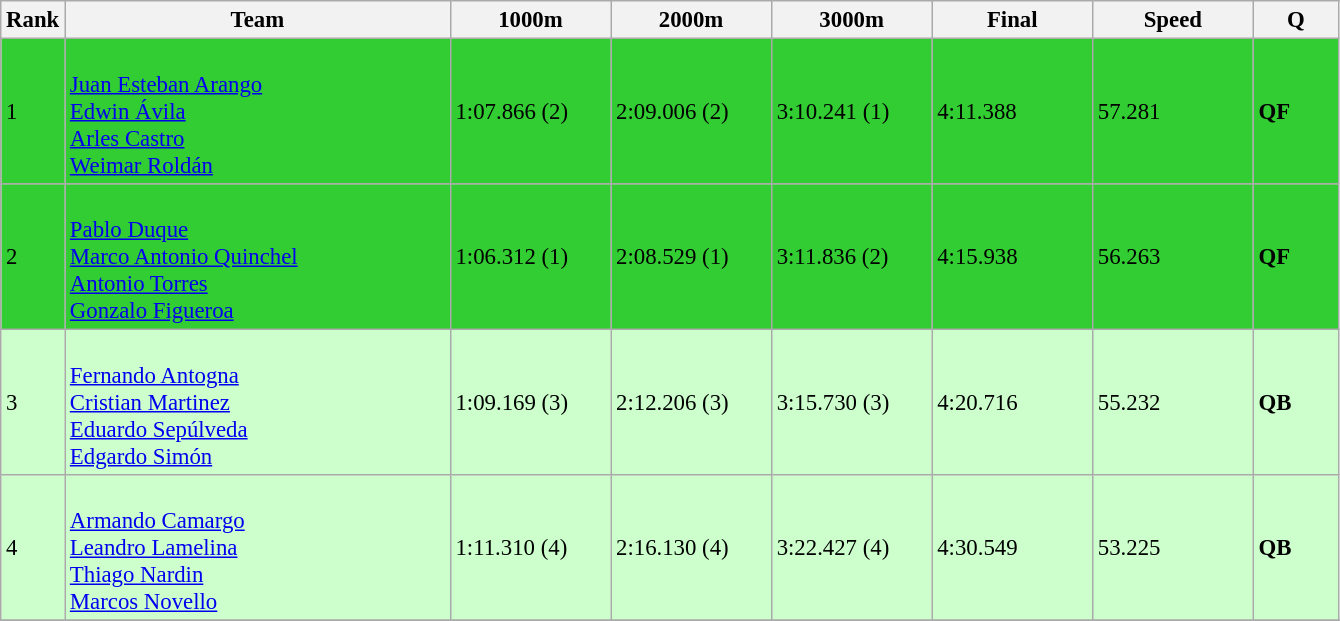<table class="wikitable" style="font-size:95%" style="text-align:center">
<tr>
<th>Rank</th>
<th width=250>Team</th>
<th width=100>1000m</th>
<th width=100>2000m</th>
<th width=100>3000m</th>
<th width=100>Final</th>
<th width=100>Speed</th>
<th width=50>Q</th>
</tr>
<tr bgcolor=32cd32>
<td>1</td>
<td align=left><br><a href='#'>Juan Esteban Arango</a><br><a href='#'>Edwin Ávila</a><br><a href='#'>Arles Castro</a><br><a href='#'>Weimar Roldán</a></td>
<td>1:07.866 (2)</td>
<td>2:09.006 (2)</td>
<td>3:10.241 (1)</td>
<td>4:11.388</td>
<td>57.281</td>
<td><strong>QF</strong></td>
</tr>
<tr bgcolor=32cd32>
<td>2</td>
<td align=left><br><a href='#'>Pablo Duque</a><br><a href='#'>Marco Antonio Quinchel</a><br><a href='#'>Antonio Torres</a><br><a href='#'>Gonzalo Figueroa</a></td>
<td>1:06.312 (1)</td>
<td>2:08.529 (1)</td>
<td>3:11.836 (2)</td>
<td>4:15.938</td>
<td>56.263</td>
<td><strong>QF</strong></td>
</tr>
<tr bgcolor=ccffcc>
<td>3</td>
<td align=left><br><a href='#'>Fernando Antogna</a><br><a href='#'>Cristian Martinez</a><br><a href='#'>Eduardo Sepúlveda</a><br><a href='#'>Edgardo Simón</a></td>
<td>1:09.169 (3)</td>
<td>2:12.206 (3)</td>
<td>3:15.730 (3)</td>
<td>4:20.716</td>
<td>55.232</td>
<td><strong>QB</strong></td>
</tr>
<tr bgcolor=ccffcc>
<td>4</td>
<td align=left><br><a href='#'>Armando Camargo</a><br><a href='#'>Leandro Lamelina</a><br><a href='#'>Thiago Nardin</a><br><a href='#'>Marcos Novello</a></td>
<td>1:11.310 (4)</td>
<td>2:16.130 (4)</td>
<td>3:22.427 (4)</td>
<td>4:30.549</td>
<td>53.225</td>
<td><strong>QB</strong></td>
</tr>
<tr>
</tr>
</table>
